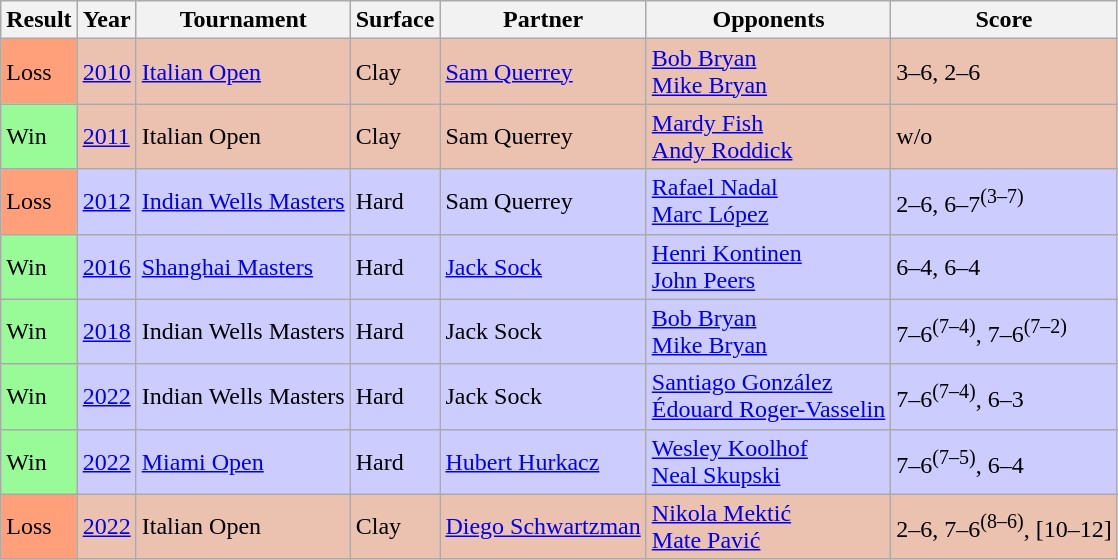<table class="sortable wikitable">
<tr>
<th>Result</th>
<th>Year</th>
<th>Tournament</th>
<th>Surface</th>
<th>Partner</th>
<th>Opponents</th>
<th class="unsortable">Score</th>
</tr>
<tr bgcolor=ebc2af>
<td bgcolor=FFA07A>Loss</td>
<td><a href='#'>2010</a></td>
<td><a href='#'>Italian Open</a></td>
<td>Clay</td>
<td> <a href='#'>Sam Querrey</a></td>
<td> <a href='#'>Bob Bryan</a><br> <a href='#'>Mike Bryan</a></td>
<td>3–6, 2–6</td>
</tr>
<tr bgcolor=ebc2af>
<td bgcolor=98fb98>Win</td>
<td><a href='#'>2011</a></td>
<td>Italian Open</td>
<td>Clay</td>
<td> Sam Querrey</td>
<td> <a href='#'>Mardy Fish</a><br> <a href='#'>Andy Roddick</a></td>
<td>w/o</td>
</tr>
<tr bgcolor=CCCCFF>
<td bgcolor=FFA07A>Loss</td>
<td><a href='#'>2012</a></td>
<td><a href='#'>Indian Wells Masters</a></td>
<td>Hard</td>
<td> Sam Querrey</td>
<td> <a href='#'>Rafael Nadal</a><br> <a href='#'>Marc López</a></td>
<td>2–6, 6–7<sup>(3–7)</sup></td>
</tr>
<tr bgcolor=CCCCFF>
<td bgcolor=98FB98>Win</td>
<td><a href='#'>2016</a></td>
<td><a href='#'>Shanghai Masters</a></td>
<td>Hard</td>
<td> <a href='#'>Jack Sock</a></td>
<td> <a href='#'>Henri Kontinen</a><br> <a href='#'>John Peers</a></td>
<td>6–4, 6–4</td>
</tr>
<tr style="background:#ccf;">
<td bgcolor=98FB98>Win</td>
<td><a href='#'>2018</a></td>
<td>Indian Wells Masters</td>
<td>Hard</td>
<td> Jack Sock</td>
<td> <a href='#'>Bob Bryan</a><br> <a href='#'>Mike Bryan</a></td>
<td>7–6<sup>(7–4)</sup>, 7–6<sup>(7–2)</sup></td>
</tr>
<tr style="background:#ccf;">
<td bgcolor=98FB98>Win</td>
<td><a href='#'>2022</a></td>
<td>Indian Wells Masters</td>
<td>Hard</td>
<td> Jack Sock</td>
<td> <a href='#'>Santiago González</a><br> <a href='#'>Édouard Roger-Vasselin</a></td>
<td>7–6<sup>(7–4)</sup>, 6–3</td>
</tr>
<tr style="background:#ccf;">
<td bgcolor=98FB98>Win</td>
<td><a href='#'>2022</a></td>
<td><a href='#'>Miami Open</a></td>
<td>Hard</td>
<td> <a href='#'>Hubert Hurkacz</a></td>
<td> <a href='#'>Wesley Koolhof</a><br> <a href='#'>Neal Skupski</a></td>
<td>7–6<sup>(7–5)</sup>, 6–4</td>
</tr>
<tr bgcolor=ebc2af>
<td bgcolor=FFA07A>Loss</td>
<td><a href='#'>2022</a></td>
<td>Italian Open</td>
<td>Clay</td>
<td> <a href='#'>Diego Schwartzman</a></td>
<td> <a href='#'>Nikola Mektić</a><br> <a href='#'>Mate Pavić</a></td>
<td>2–6, 7–6<sup>(8–6)</sup>, [10–12]</td>
</tr>
</table>
